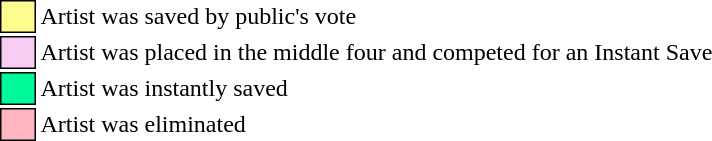<table class="toccolours"style="font-size: 100%; white-space: nowrap">
<tr>
<td style="background:#fdfc8f; border:1px solid black">     </td>
<td>Artist was saved by public's vote</td>
</tr>
<tr>
<td style="background:#f7ccf2; border:1px solid black">     </td>
<td>Artist was placed in the middle four and competed for an Instant Save</td>
</tr>
<tr>
<td style="background:#00fa9a; border:1px solid black">     </td>
<td>Artist was instantly saved</td>
</tr>
<tr>
<td style="background:lightpink; border:1px solid black">     </td>
<td>Artist was eliminated</td>
</tr>
</table>
